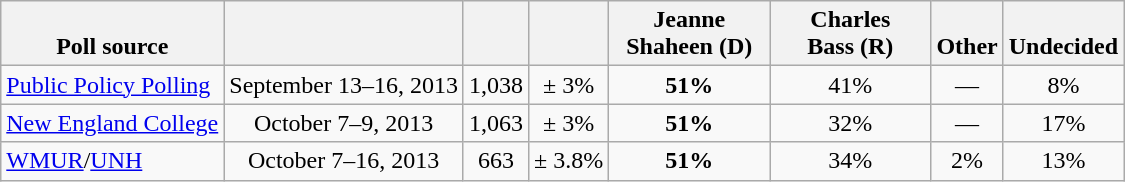<table class="wikitable" style="text-align:center">
<tr valign= bottom>
<th>Poll source</th>
<th></th>
<th></th>
<th></th>
<th style="width:100px;">Jeanne<br>Shaheen (D)</th>
<th style="width:100px;">Charles<br>Bass (R)</th>
<th>Other</th>
<th>Undecided</th>
</tr>
<tr>
<td align=left><a href='#'>Public Policy Polling</a></td>
<td>September 13–16, 2013</td>
<td>1,038</td>
<td>± 3%</td>
<td><strong>51%</strong></td>
<td>41%</td>
<td>—</td>
<td>8%</td>
</tr>
<tr>
<td align=left><a href='#'>New England College</a></td>
<td>October 7–9, 2013</td>
<td>1,063</td>
<td>± 3%</td>
<td><strong>51%</strong></td>
<td>32%</td>
<td>—</td>
<td>17%</td>
</tr>
<tr>
<td align=left><a href='#'>WMUR</a>/<a href='#'>UNH</a></td>
<td>October 7–16, 2013</td>
<td>663</td>
<td>± 3.8%</td>
<td><strong>51%</strong></td>
<td>34%</td>
<td>2%</td>
<td>13%</td>
</tr>
</table>
